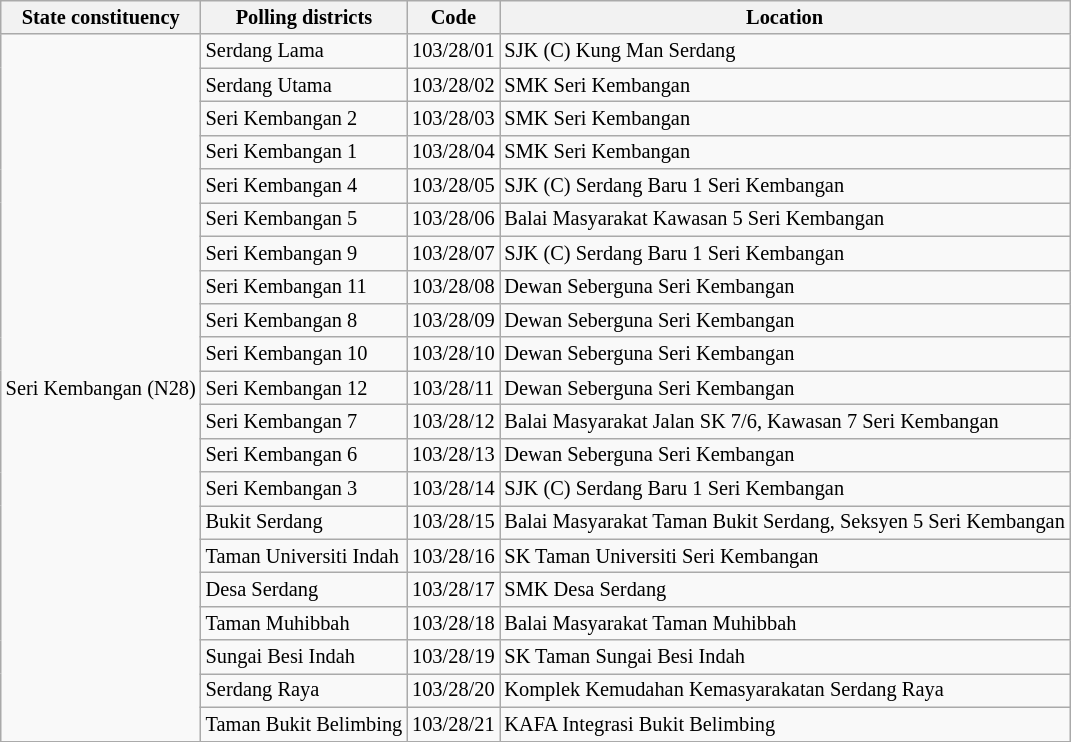<table class="wikitable sortable mw-collapsible" style="white-space:nowrap;font-size:85%">
<tr>
<th>State constituency</th>
<th>Polling districts</th>
<th>Code</th>
<th>Location</th>
</tr>
<tr>
<td rowspan="21">Seri Kembangan (N28)</td>
<td>Serdang Lama</td>
<td>103/28/01</td>
<td>SJK (C) Kung Man Serdang</td>
</tr>
<tr>
<td>Serdang Utama</td>
<td>103/28/02</td>
<td>SMK Seri Kembangan</td>
</tr>
<tr>
<td>Seri Kembangan 2</td>
<td>103/28/03</td>
<td>SMK Seri Kembangan</td>
</tr>
<tr>
<td>Seri Kembangan 1</td>
<td>103/28/04</td>
<td>SMK Seri Kembangan</td>
</tr>
<tr>
<td>Seri Kembangan 4</td>
<td>103/28/05</td>
<td>SJK (C) Serdang Baru 1 Seri Kembangan</td>
</tr>
<tr>
<td>Seri Kembangan 5</td>
<td>103/28/06</td>
<td>Balai Masyarakat Kawasan 5 Seri Kembangan</td>
</tr>
<tr>
<td>Seri Kembangan 9</td>
<td>103/28/07</td>
<td>SJK (C) Serdang Baru 1 Seri Kembangan</td>
</tr>
<tr>
<td>Seri Kembangan 11</td>
<td>103/28/08</td>
<td>Dewan Seberguna Seri Kembangan</td>
</tr>
<tr>
<td>Seri Kembangan 8</td>
<td>103/28/09</td>
<td>Dewan Seberguna Seri Kembangan</td>
</tr>
<tr>
<td>Seri Kembangan 10</td>
<td>103/28/10</td>
<td>Dewan Seberguna Seri Kembangan</td>
</tr>
<tr>
<td>Seri Kembangan 12</td>
<td>103/28/11</td>
<td>Dewan Seberguna Seri Kembangan</td>
</tr>
<tr>
<td>Seri Kembangan 7</td>
<td>103/28/12</td>
<td>Balai Masyarakat Jalan SK 7/6, Kawasan 7 Seri Kembangan</td>
</tr>
<tr>
<td>Seri Kembangan 6</td>
<td>103/28/13</td>
<td>Dewan Seberguna Seri Kembangan</td>
</tr>
<tr>
<td>Seri Kembangan 3</td>
<td>103/28/14</td>
<td>SJK (C) Serdang Baru 1 Seri Kembangan</td>
</tr>
<tr>
<td>Bukit Serdang</td>
<td>103/28/15</td>
<td>Balai Masyarakat Taman Bukit Serdang, Seksyen 5 Seri Kembangan</td>
</tr>
<tr>
<td>Taman Universiti Indah</td>
<td>103/28/16</td>
<td>SK Taman Universiti Seri Kembangan</td>
</tr>
<tr>
<td>Desa Serdang</td>
<td>103/28/17</td>
<td>SMK Desa Serdang</td>
</tr>
<tr>
<td>Taman Muhibbah</td>
<td>103/28/18</td>
<td>Balai Masyarakat Taman Muhibbah</td>
</tr>
<tr>
<td>Sungai Besi Indah</td>
<td>103/28/19</td>
<td>SK Taman Sungai Besi Indah</td>
</tr>
<tr>
<td>Serdang Raya</td>
<td>103/28/20</td>
<td>Komplek Kemudahan Kemasyarakatan Serdang Raya</td>
</tr>
<tr>
<td>Taman Bukit Belimbing</td>
<td>103/28/21</td>
<td>KAFA Integrasi Bukit Belimbing</td>
</tr>
</table>
